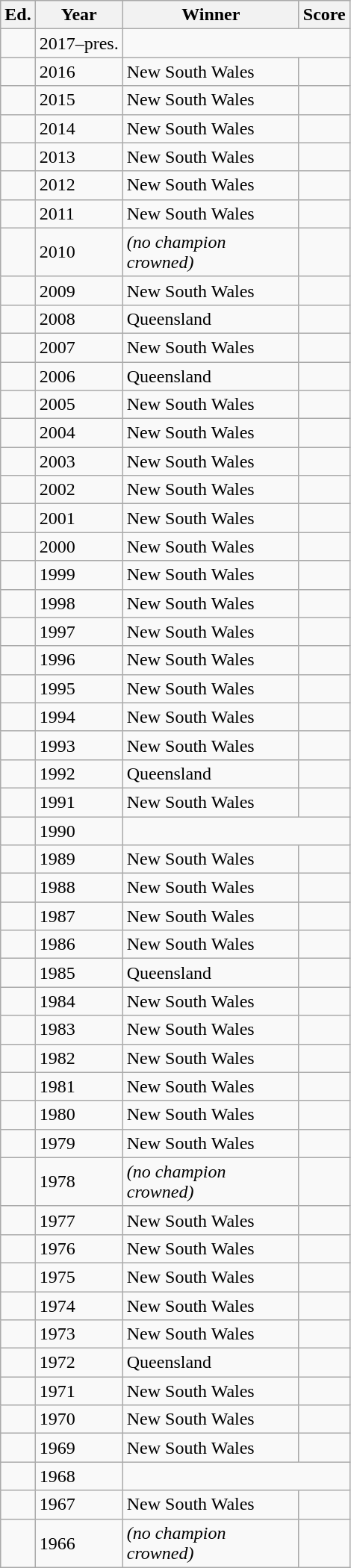<table class="wikitable sortable">
<tr>
<th>Ed.</th>
<th>Year</th>
<th width=150px>Winner</th>
<th>Score</th>
</tr>
<tr>
<td></td>
<td>2017–pres.</td>
<td colspan=2></td>
</tr>
<tr>
<td></td>
<td>2016</td>
<td>New South Wales</td>
<td></td>
</tr>
<tr>
<td></td>
<td>2015</td>
<td>New South Wales</td>
<td></td>
</tr>
<tr>
<td></td>
<td>2014</td>
<td>New South Wales</td>
<td></td>
</tr>
<tr>
<td></td>
<td>2013</td>
<td>New South Wales</td>
<td></td>
</tr>
<tr>
<td></td>
<td>2012</td>
<td>New South Wales</td>
<td></td>
</tr>
<tr>
<td></td>
<td>2011</td>
<td>New South Wales</td>
<td></td>
</tr>
<tr>
<td></td>
<td>2010</td>
<td><em>(no champion crowned)</em></td>
<td></td>
</tr>
<tr>
<td></td>
<td>2009</td>
<td>New South Wales</td>
<td></td>
</tr>
<tr>
<td></td>
<td>2008</td>
<td>Queensland</td>
<td></td>
</tr>
<tr>
<td></td>
<td>2007</td>
<td>New South Wales</td>
<td></td>
</tr>
<tr>
<td></td>
<td>2006</td>
<td>Queensland</td>
<td></td>
</tr>
<tr>
<td></td>
<td>2005</td>
<td>New South Wales</td>
<td></td>
</tr>
<tr>
<td></td>
<td>2004</td>
<td>New South Wales</td>
<td></td>
</tr>
<tr>
<td></td>
<td>2003</td>
<td>New South Wales</td>
<td></td>
</tr>
<tr>
<td></td>
<td>2002</td>
<td>New South Wales</td>
<td></td>
</tr>
<tr>
<td></td>
<td>2001</td>
<td>New South Wales</td>
<td></td>
</tr>
<tr>
<td></td>
<td>2000</td>
<td>New South Wales</td>
<td></td>
</tr>
<tr>
<td></td>
<td>1999</td>
<td>New South Wales</td>
<td></td>
</tr>
<tr>
<td></td>
<td>1998</td>
<td>New South Wales</td>
<td></td>
</tr>
<tr>
<td></td>
<td>1997</td>
<td>New South Wales</td>
<td></td>
</tr>
<tr>
<td></td>
<td>1996</td>
<td>New South Wales</td>
<td></td>
</tr>
<tr>
<td></td>
<td>1995</td>
<td>New South Wales</td>
<td></td>
</tr>
<tr>
<td></td>
<td>1994</td>
<td>New South Wales</td>
<td></td>
</tr>
<tr>
<td></td>
<td>1993</td>
<td>New South Wales</td>
<td></td>
</tr>
<tr>
<td></td>
<td>1992</td>
<td>Queensland</td>
<td></td>
</tr>
<tr>
<td></td>
<td>1991</td>
<td>New South Wales</td>
<td></td>
</tr>
<tr>
<td></td>
<td>1990</td>
<td colspan=2></td>
</tr>
<tr>
<td></td>
<td>1989</td>
<td>New South Wales</td>
<td></td>
</tr>
<tr>
<td></td>
<td>1988</td>
<td>New South Wales</td>
<td></td>
</tr>
<tr>
<td></td>
<td>1987</td>
<td>New South Wales</td>
<td></td>
</tr>
<tr>
<td></td>
<td>1986</td>
<td>New South Wales</td>
<td></td>
</tr>
<tr>
<td></td>
<td>1985</td>
<td>Queensland</td>
<td></td>
</tr>
<tr>
<td></td>
<td>1984</td>
<td>New South Wales</td>
<td></td>
</tr>
<tr>
<td></td>
<td>1983</td>
<td>New South Wales</td>
<td></td>
</tr>
<tr>
<td></td>
<td>1982</td>
<td>New South Wales</td>
<td></td>
</tr>
<tr>
<td></td>
<td>1981</td>
<td>New South Wales</td>
<td></td>
</tr>
<tr>
<td></td>
<td>1980</td>
<td>New South Wales</td>
<td></td>
</tr>
<tr>
<td></td>
<td>1979</td>
<td>New South Wales</td>
<td></td>
</tr>
<tr>
<td></td>
<td>1978</td>
<td><em>(no champion crowned)</em></td>
<td></td>
</tr>
<tr>
<td></td>
<td>1977</td>
<td>New South Wales</td>
<td></td>
</tr>
<tr>
<td></td>
<td>1976</td>
<td>New South Wales</td>
<td></td>
</tr>
<tr>
<td></td>
<td>1975</td>
<td>New South Wales</td>
<td></td>
</tr>
<tr>
<td></td>
<td>1974</td>
<td>New South Wales</td>
<td></td>
</tr>
<tr>
<td></td>
<td>1973</td>
<td>New South Wales</td>
<td></td>
</tr>
<tr>
<td></td>
<td>1972</td>
<td>Queensland</td>
<td></td>
</tr>
<tr>
<td></td>
<td>1971</td>
<td>New South Wales</td>
<td></td>
</tr>
<tr>
<td></td>
<td>1970</td>
<td>New South Wales</td>
<td></td>
</tr>
<tr>
<td></td>
<td>1969</td>
<td>New South Wales</td>
<td></td>
</tr>
<tr>
<td></td>
<td>1968</td>
<td colspan=2></td>
</tr>
<tr>
<td></td>
<td>1967</td>
<td>New South Wales</td>
<td></td>
</tr>
<tr>
<td></td>
<td>1966</td>
<td><em>(no champion crowned)</em></td>
<td></td>
</tr>
</table>
